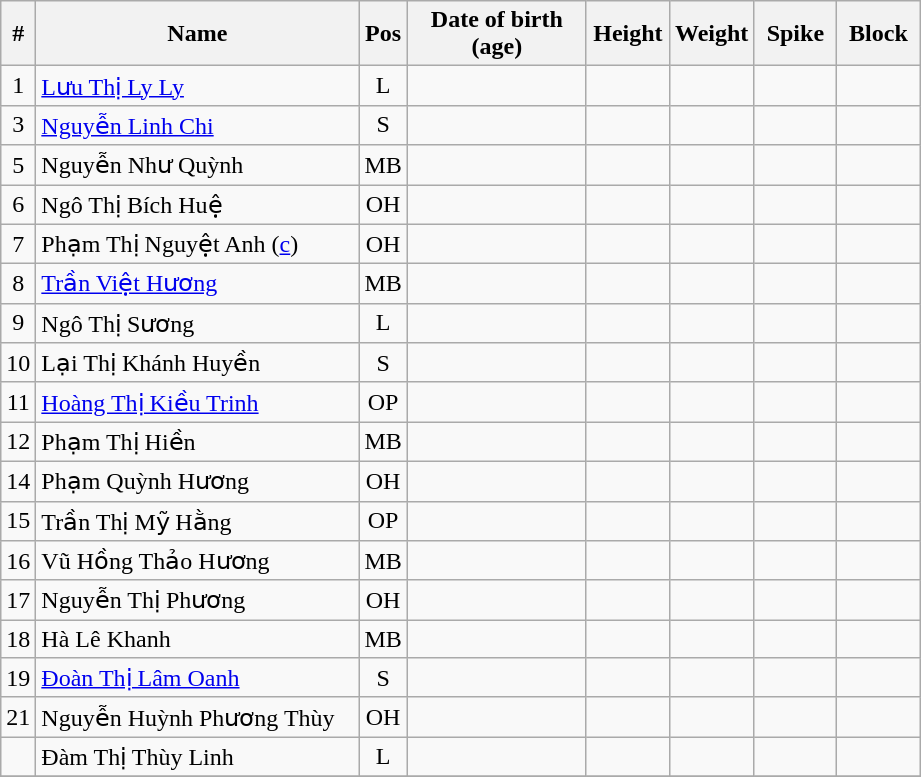<table class="wikitable sortable" style="font-size:100%; text-align:left;">
<tr>
<th style="width:1em">#</th>
<th style="width:13em">Name</th>
<th style="width:1em">Pos</th>
<th style="width:7em">Date of birth (age)</th>
<th style="width:3em">Height</th>
<th style="width:3em">Weight</th>
<th style="width:3em">Spike</th>
<th style="width:3em">Block</th>
</tr>
<tr>
<td align=center>1</td>
<td align=left> <a href='#'>Lưu Thị Ly Ly</a></td>
<td align=center>L</td>
<td></td>
<td></td>
<td></td>
<td></td>
<td></td>
</tr>
<tr>
<td align=center>3</td>
<td align=left> <a href='#'>Nguyễn Linh Chi</a></td>
<td align=center>S</td>
<td></td>
<td></td>
<td></td>
<td></td>
<td></td>
</tr>
<tr>
<td align=center>5</td>
<td align=left> Nguyễn Như Quỳnh</td>
<td align=center>MB</td>
<td></td>
<td></td>
<td></td>
<td></td>
<td></td>
</tr>
<tr>
<td align=center>6</td>
<td align=left> Ngô Thị Bích Huệ</td>
<td align=center>OH</td>
<td></td>
<td></td>
<td></td>
<td></td>
<td></td>
</tr>
<tr>
<td align=center>7</td>
<td align=left> Phạm Thị Nguyệt Anh (<a href='#'>c</a>)</td>
<td align=center>OH</td>
<td></td>
<td></td>
<td></td>
<td></td>
<td></td>
</tr>
<tr>
<td align=center>8</td>
<td align=left> <a href='#'>Trần Việt Hương</a></td>
<td align=center>MB</td>
<td></td>
<td></td>
<td></td>
<td></td>
<td></td>
</tr>
<tr>
<td align=center>9</td>
<td align=left> Ngô Thị Sương</td>
<td align=center>L</td>
<td></td>
<td></td>
<td></td>
<td></td>
<td></td>
</tr>
<tr>
<td align=center>10</td>
<td align=left> Lại Thị Khánh Huyền</td>
<td align=center>S</td>
<td></td>
<td></td>
<td></td>
<td></td>
<td></td>
</tr>
<tr>
<td align=center>11</td>
<td align=left> <a href='#'>Hoàng Thị Kiều Trinh</a></td>
<td align=center>OP</td>
<td></td>
<td></td>
<td></td>
<td></td>
<td></td>
</tr>
<tr>
<td align=center>12</td>
<td align=left> Phạm Thị Hiền</td>
<td align=center>MB</td>
<td></td>
<td></td>
<td></td>
<td></td>
<td></td>
</tr>
<tr>
<td align=center>14</td>
<td align=left> Phạm Quỳnh Hương</td>
<td align=center>OH</td>
<td></td>
<td></td>
<td></td>
<td></td>
<td></td>
</tr>
<tr>
<td align=center>15</td>
<td align=left> Trần Thị Mỹ Hằng</td>
<td align=center>OP</td>
<td></td>
<td></td>
<td></td>
<td></td>
<td></td>
</tr>
<tr>
<td align=center>16</td>
<td align=left> Vũ Hồng Thảo Hương</td>
<td align=center>MB</td>
<td></td>
<td></td>
<td></td>
<td></td>
<td></td>
</tr>
<tr>
<td align=center>17</td>
<td align=left> Nguyễn Thị Phương</td>
<td align=center>OH</td>
<td></td>
<td></td>
<td></td>
<td></td>
<td></td>
</tr>
<tr>
<td align=center>18</td>
<td align=left> Hà Lê Khanh</td>
<td align=center>MB</td>
<td></td>
<td></td>
<td></td>
<td></td>
<td></td>
</tr>
<tr>
<td align=center>19</td>
<td align=left> <a href='#'>Đoàn Thị Lâm Oanh</a></td>
<td align=center>S</td>
<td></td>
<td></td>
<td></td>
<td></td>
<td></td>
</tr>
<tr>
<td align=center>21</td>
<td align=left> Nguyễn Huỳnh Phương Thùy</td>
<td align=center>OH</td>
<td></td>
<td></td>
<td></td>
<td></td>
<td></td>
</tr>
<tr>
<td align=center></td>
<td align=left> Đàm Thị Thùy Linh</td>
<td align=center>L</td>
<td></td>
<td></td>
<td></td>
<td></td>
<td></td>
</tr>
<tr>
</tr>
</table>
